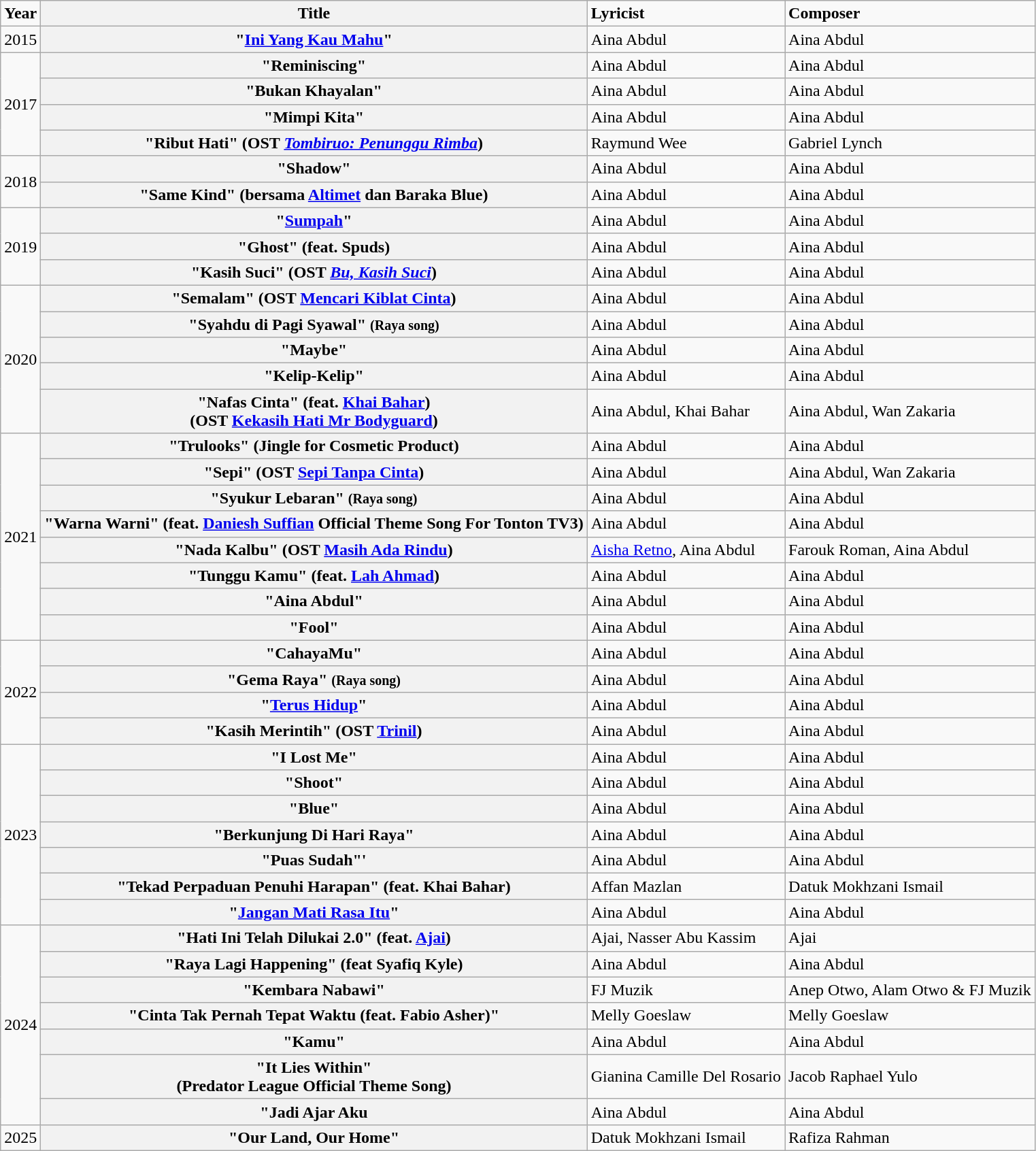<table class="wikitable">
<tr>
<td><strong>Year</strong></td>
<th><strong>Title</strong></th>
<td><strong>Lyricist</strong></td>
<td><strong>Composer</strong></td>
</tr>
<tr>
<td>2015</td>
<th>"<a href='#'>Ini Yang Kau Mahu</a>"</th>
<td>Aina Abdul</td>
<td>Aina Abdul</td>
</tr>
<tr>
<td rowspan="4">2017</td>
<th>"Reminiscing"</th>
<td>Aina Abdul</td>
<td>Aina Abdul</td>
</tr>
<tr>
<th>"Bukan Khayalan"</th>
<td>Aina Abdul</td>
<td>Aina Abdul</td>
</tr>
<tr>
<th>"Mimpi Kita"</th>
<td>Aina Abdul</td>
<td>Aina Abdul</td>
</tr>
<tr>
<th>"Ribut Hati" (OST <em><a href='#'>Tombiruo: Penunggu Rimba</a></em>)</th>
<td>Raymund Wee</td>
<td>Gabriel Lynch</td>
</tr>
<tr>
<td rowspan="2">2018</td>
<th>"Shadow"</th>
<td>Aina Abdul</td>
<td>Aina Abdul</td>
</tr>
<tr>
<th>"Same Kind" (bersama <a href='#'>Altimet</a> dan Baraka Blue)</th>
<td>Aina Abdul</td>
<td>Aina Abdul</td>
</tr>
<tr>
<td rowspan="3">2019</td>
<th>"<a href='#'>Sumpah</a>"</th>
<td>Aina Abdul</td>
<td>Aina Abdul</td>
</tr>
<tr>
<th>"Ghost" (feat. Spuds)</th>
<td>Aina Abdul</td>
<td>Aina Abdul</td>
</tr>
<tr>
<th>"Kasih Suci" (OST <em><a href='#'>Bu, Kasih Suci</a></em>)</th>
<td>Aina Abdul</td>
<td>Aina Abdul</td>
</tr>
<tr>
<td rowspan="5">2020</td>
<th>"Semalam" (OST <a href='#'>Mencari Kiblat Cinta</a>)</th>
<td>Aina Abdul</td>
<td>Aina Abdul</td>
</tr>
<tr>
<th>"Syahdu di Pagi Syawal" <small>(Raya song)</small></th>
<td>Aina Abdul</td>
<td>Aina Abdul</td>
</tr>
<tr>
<th>"Maybe"</th>
<td>Aina Abdul</td>
<td>Aina Abdul</td>
</tr>
<tr>
<th>"Kelip-Kelip"</th>
<td>Aina Abdul</td>
<td>Aina Abdul</td>
</tr>
<tr>
<th>"Nafas Cinta" (feat. <a href='#'>Khai Bahar</a>)<br>(OST <a href='#'>Kekasih Hati Mr Bodyguard</a>)</th>
<td>Aina Abdul, Khai Bahar</td>
<td>Aina Abdul, Wan Zakaria</td>
</tr>
<tr>
<td rowspan="8">2021</td>
<th>"Trulooks" (Jingle for Cosmetic Product)</th>
<td>Aina Abdul</td>
<td>Aina Abdul</td>
</tr>
<tr>
<th>"Sepi" (OST <a href='#'>Sepi Tanpa Cinta</a>)</th>
<td>Aina Abdul</td>
<td>Aina Abdul, Wan Zakaria</td>
</tr>
<tr>
<th>"Syukur Lebaran" <small>(Raya song)</small></th>
<td>Aina Abdul</td>
<td>Aina Abdul</td>
</tr>
<tr>
<th>"Warna Warni" (feat. <a href='#'>Daniesh Suffian</a> Official Theme Song For Tonton TV3)</th>
<td>Aina Abdul</td>
<td>Aina Abdul</td>
</tr>
<tr>
<th>"Nada Kalbu" (OST <a href='#'>Masih Ada Rindu</a>)</th>
<td><a href='#'>Aisha Retno</a>, Aina Abdul</td>
<td>Farouk Roman, Aina Abdul</td>
</tr>
<tr>
<th>"Tunggu Kamu" (feat. <a href='#'>Lah Ahmad</a>)</th>
<td>Aina Abdul</td>
<td>Aina Abdul</td>
</tr>
<tr>
<th>"Aina Abdul"</th>
<td>Aina Abdul</td>
<td>Aina Abdul</td>
</tr>
<tr>
<th>"Fool"</th>
<td>Aina Abdul</td>
<td>Aina Abdul</td>
</tr>
<tr>
<td rowspan="4">2022</td>
<th>"CahayaMu"</th>
<td>Aina Abdul</td>
<td>Aina Abdul</td>
</tr>
<tr>
<th>"Gema Raya" <small>(Raya song)</small></th>
<td>Aina Abdul</td>
<td>Aina Abdul</td>
</tr>
<tr>
<th>"<a href='#'>Terus Hidup</a>"</th>
<td>Aina Abdul</td>
<td>Aina Abdul</td>
</tr>
<tr>
<th>"Kasih Merintih" (OST <a href='#'>Trinil</a>)</th>
<td>Aina Abdul</td>
<td>Aina Abdul</td>
</tr>
<tr>
<td rowspan="7">2023</td>
<th>"I Lost Me"</th>
<td>Aina Abdul</td>
<td>Aina Abdul</td>
</tr>
<tr>
<th>"Shoot"</th>
<td>Aina Abdul</td>
<td>Aina Abdul</td>
</tr>
<tr>
<th>"Blue"</th>
<td>Aina Abdul</td>
<td>Aina Abdul</td>
</tr>
<tr>
<th>"Berkunjung Di Hari Raya"</th>
<td>Aina Abdul</td>
<td>Aina Abdul</td>
</tr>
<tr>
<th>"Puas Sudah"'</th>
<td>Aina Abdul</td>
<td>Aina Abdul</td>
</tr>
<tr>
<th>"Tekad Perpaduan Penuhi Harapan" (feat. Khai Bahar)</th>
<td>Affan Mazlan</td>
<td>Datuk Mokhzani Ismail</td>
</tr>
<tr>
<th>"<a href='#'>Jangan Mati Rasa Itu</a>"</th>
<td>Aina Abdul</td>
<td>Aina Abdul</td>
</tr>
<tr>
<td rowspan="7">2024</td>
<th>"Hati Ini Telah Dilukai 2.0" (feat. <a href='#'>Ajai</a>)</th>
<td>Ajai, Nasser Abu Kassim</td>
<td>Ajai</td>
</tr>
<tr>
<th>"Raya Lagi Happening" (feat Syafiq Kyle)</th>
<td>Aina Abdul</td>
<td>Aina Abdul</td>
</tr>
<tr>
<th>"Kembara Nabawi"</th>
<td>FJ Muzik</td>
<td>Anep Otwo, Alam Otwo & FJ Muzik</td>
</tr>
<tr>
<th>"Cinta Tak Pernah Tepat Waktu (feat. Fabio Asher)"</th>
<td>Melly Goeslaw</td>
<td>Melly Goeslaw</td>
</tr>
<tr>
<th>"Kamu"</th>
<td>Aina Abdul</td>
<td>Aina Abdul</td>
</tr>
<tr>
<th>"It Lies Within"<br>(Predator League Official Theme Song)</th>
<td>Gianina Camille Del Rosario</td>
<td>Jacob Raphael Yulo</td>
</tr>
<tr>
<th>"Jadi Ajar Aku</th>
<td>Aina Abdul</td>
<td>Aina Abdul</td>
</tr>
<tr>
<td>2025</td>
<th>"Our Land, Our Home"</th>
<td>Datuk Mokhzani Ismail</td>
<td>Rafiza Rahman</td>
</tr>
</table>
